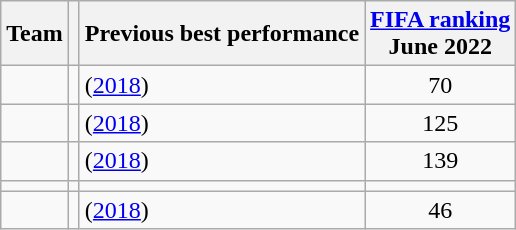<table class="wikitable sortable">
<tr>
<th>Team</th>
<th data-sort-type="number"></th>
<th>Previous best performance</th>
<th data-sort-type="number"><a href='#'>FIFA ranking</a><br>June 2022</th>
</tr>
<tr>
<td></td>
<td style="text-align:center"></td>
<td> (<a href='#'>2018</a>)</td>
<td align="center">70</td>
</tr>
<tr>
<td></td>
<td style="text-align:center"></td>
<td> (<a href='#'>2018</a>)</td>
<td align="center">125</td>
</tr>
<tr>
<td></td>
<td style="text-align:center"></td>
<td> (<a href='#'>2018</a>)</td>
<td align="center">139</td>
</tr>
<tr>
<td></td>
<td style="text-align:center"></td>
<td></td>
<td align="center"></td>
</tr>
<tr>
<td></td>
<td style="text-align:center"></td>
<td> (<a href='#'>2018</a>)</td>
<td align="center">46</td>
</tr>
</table>
